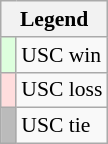<table class="wikitable" style="font-size:90%">
<tr>
<th colspan="2">Legend</th>
</tr>
<tr>
<td bgcolor="#ddffdd"> </td>
<td>USC win</td>
</tr>
<tr>
<td bgcolor="#ffdddd"> </td>
<td>USC loss</td>
</tr>
<tr>
<td bgcolor="#bbbbbb"> </td>
<td>USC tie</td>
</tr>
</table>
